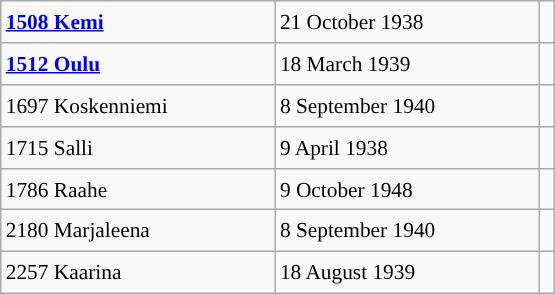<table class="wikitable" style="font-size: 89%; float: left; width: 26em; margin-right: 1em; height: 196px;">
<tr>
<td><strong><a href='#'>1508 Kemi</a></strong></td>
<td>21 October 1938</td>
<td></td>
</tr>
<tr>
<td><strong><a href='#'>1512 Oulu</a></strong></td>
<td>18 March 1939</td>
<td></td>
</tr>
<tr>
<td>1697 Koskenniemi</td>
<td>8 September 1940</td>
<td></td>
</tr>
<tr>
<td>1715 Salli</td>
<td>9 April 1938</td>
<td></td>
</tr>
<tr>
<td>1786 Raahe</td>
<td>9 October 1948</td>
<td></td>
</tr>
<tr>
<td>2180 Marjaleena</td>
<td>8 September 1940</td>
<td></td>
</tr>
<tr>
<td>2257 Kaarina</td>
<td>18 August 1939</td>
<td></td>
</tr>
</table>
